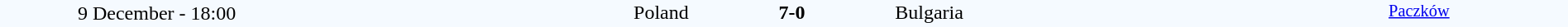<table style="width: 100%; background:#F5FAFF;" cellspacing="0">
<tr>
<td align=center rowspan=3 width=20%>9 December - 18:00</td>
</tr>
<tr>
<td width=24% align=right>Poland</td>
<td align=center width=13%><strong>7-0</strong></td>
<td width=24%>Bulgaria</td>
<td style=font-size:85% rowspan=3 valign=top align=center><a href='#'>Paczków</a></td>
</tr>
<tr style=font-size:85%>
<td align=right valign=top></td>
<td></td>
<td></td>
</tr>
</table>
